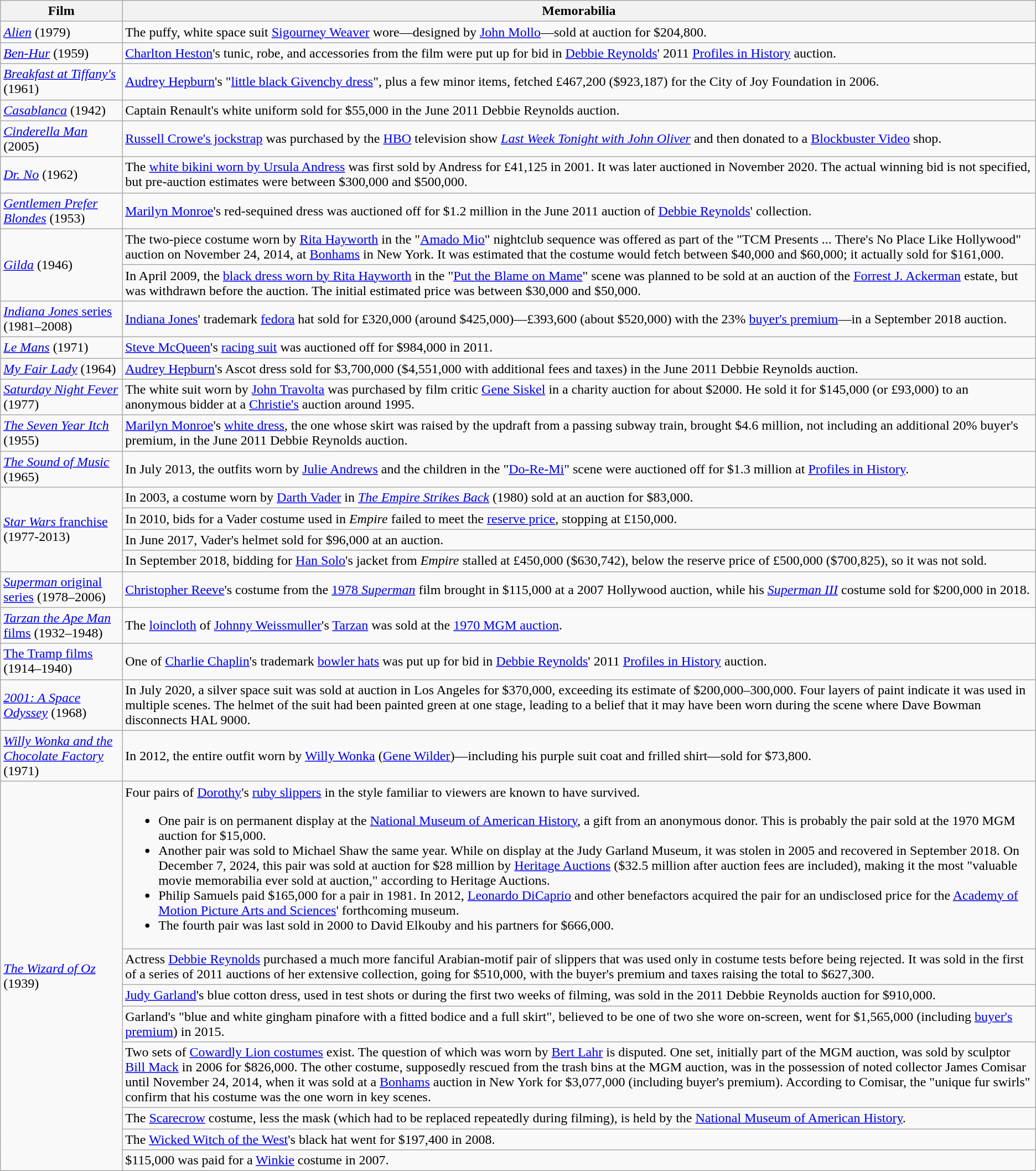<table class="wikitable">
<tr>
<th>Film</th>
<th>Memorabilia</th>
</tr>
<tr>
<td><em><a href='#'>Alien</a></em> (1979)</td>
<td>The puffy, white space suit <a href='#'>Sigourney Weaver</a> wore—designed by <a href='#'>John Mollo</a>—sold at auction for $204,800.</td>
</tr>
<tr>
<td><em><a href='#'>Ben-Hur</a></em> (1959)</td>
<td><a href='#'>Charlton Heston</a>'s tunic, robe, and accessories from the film were put up for bid in <a href='#'>Debbie Reynolds</a>' 2011 <a href='#'>Profiles in History</a> auction.</td>
</tr>
<tr>
<td><em><a href='#'>Breakfast at Tiffany's</a></em> (1961)</td>
<td><a href='#'>Audrey Hepburn</a>'s "<a href='#'>little black Givenchy dress</a>", plus a few minor items, fetched £467,200 ($923,187) for the City of Joy Foundation in 2006.</td>
</tr>
<tr>
<td><em><a href='#'>Casablanca</a></em> (1942)</td>
<td>Captain Renault's white uniform sold for $55,000 in the June 2011 Debbie Reynolds auction.</td>
</tr>
<tr>
<td><em><a href='#'>Cinderella Man</a></em> (2005)</td>
<td><a href='#'>Russell Crowe's jockstrap</a> was purchased by the <a href='#'>HBO</a> television show <em><a href='#'>Last Week Tonight with John Oliver</a></em> and then donated to a <a href='#'>Blockbuster Video</a> shop.</td>
</tr>
<tr>
<td><em><a href='#'>Dr. No</a></em> (1962)</td>
<td>The <a href='#'>white bikini worn by Ursula Andress</a> was first sold by Andress for £41,125 in 2001. It was later auctioned in November 2020. The actual winning bid is not specified, but pre-auction estimates were between $300,000 and $500,000.</td>
</tr>
<tr>
<td><em><a href='#'>Gentlemen Prefer Blondes</a></em> (1953)</td>
<td><a href='#'>Marilyn Monroe</a>'s red-sequined dress was auctioned off for $1.2 million in the June 2011 auction of <a href='#'>Debbie Reynolds</a>' collection.</td>
</tr>
<tr>
<td rowspan="2"><em><a href='#'>Gilda</a></em> (1946)</td>
<td>The two-piece costume worn by <a href='#'>Rita Hayworth</a> in the "<a href='#'>Amado Mio</a>" nightclub sequence was offered as part of the "TCM Presents ... There's No Place Like Hollywood" auction on November 24, 2014, at <a href='#'>Bonhams</a> in New York. It was estimated that the costume would fetch between $40,000 and $60,000; it actually sold for $161,000.</td>
</tr>
<tr>
<td>In April 2009, the <a href='#'>black dress worn by Rita Hayworth</a> in the "<a href='#'>Put the Blame on Mame</a>" scene was planned to be sold at an auction of the <a href='#'>Forrest J. Ackerman</a> estate, but was withdrawn before the auction. The initial estimated price was between $30,000 and $50,000.</td>
</tr>
<tr>
<td><a href='#'><em>Indiana Jones</em> series</a> (1981–2008)</td>
<td><a href='#'>Indiana Jones</a>' trademark <a href='#'>fedora</a> hat sold for £320,000 (around $425,000)—£393,600 (about $520,000) with the 23% <a href='#'>buyer's premium</a>—in a September 2018 auction.</td>
</tr>
<tr>
<td><em><a href='#'>Le Mans</a></em> (1971)</td>
<td><a href='#'>Steve McQueen</a>'s <a href='#'>racing suit</a> was auctioned off for $984,000 in 2011.</td>
</tr>
<tr>
<td><em><a href='#'>My Fair Lady</a></em> (1964)</td>
<td><a href='#'>Audrey Hepburn</a>'s Ascot dress sold for $3,700,000 ($4,551,000 with additional fees and taxes) in the June 2011 Debbie Reynolds auction.</td>
</tr>
<tr>
<td><em><a href='#'>Saturday Night Fever</a></em> (1977)</td>
<td>The white suit worn by <a href='#'>John Travolta</a> was purchased by film critic <a href='#'>Gene Siskel</a> in a charity auction for about $2000. He sold it for $145,000 (or £93,000) to an anonymous bidder at a <a href='#'>Christie's</a> auction around 1995.</td>
</tr>
<tr>
<td><em><a href='#'>The Seven Year Itch</a></em> (1955)</td>
<td><a href='#'>Marilyn Monroe</a>'s <a href='#'>white dress</a>, the one whose skirt was raised by the updraft from a passing subway train, brought $4.6 million, not including an additional 20% buyer's premium, in the June 2011 Debbie Reynolds auction.</td>
</tr>
<tr>
<td><em><a href='#'>The Sound of Music</a></em> (1965)</td>
<td>In July 2013, the outfits worn by <a href='#'>Julie Andrews</a> and the children in the "<a href='#'>Do-Re-Mi</a>" scene were auctioned off for $1.3 million at <a href='#'>Profiles in History</a>.</td>
</tr>
<tr>
<td rowspan="4"><a href='#'><em>Star Wars</em> franchise</a> (1977-2013)</td>
<td>In 2003, a costume worn by <a href='#'>Darth Vader</a> in <em><a href='#'>The Empire Strikes Back</a></em> (1980) sold at an auction for $83,000.</td>
</tr>
<tr>
<td>In 2010, bids for a Vader costume used in <em>Empire</em> failed to meet the <a href='#'>reserve price</a>, stopping at £150,000.</td>
</tr>
<tr>
<td>In June 2017, Vader's helmet sold for $96,000 at an auction.</td>
</tr>
<tr>
<td>In September 2018, bidding for <a href='#'>Han Solo</a>'s jacket from <em>Empire</em> stalled at £450,000 ($630,742), below the reserve price of £500,000 ($700,825), so it was not sold.</td>
</tr>
<tr>
<td><a href='#'><em>Superman</em> original series</a> (1978–2006)</td>
<td><a href='#'>Christopher Reeve</a>'s costume from the <a href='#'>1978 <em>Superman</em></a> film brought in $115,000 at a 2007 Hollywood auction, while his <em><a href='#'>Superman III</a></em> costume sold for $200,000 in 2018.</td>
</tr>
<tr>
<td><a href='#'><em>Tarzan the Ape Man</em> films</a> (1932–1948)</td>
<td>The <a href='#'>loincloth</a> of <a href='#'>Johnny Weissmuller</a>'s <a href='#'>Tarzan</a> was sold at the <a href='#'>1970 MGM auction</a>.</td>
</tr>
<tr>
<td><a href='#'>The Tramp films</a> (1914–1940)</td>
<td>One of <a href='#'>Charlie Chaplin</a>'s trademark <a href='#'>bowler hats</a> was put up for bid in <a href='#'>Debbie Reynolds</a>' 2011 <a href='#'>Profiles in History</a> auction.</td>
</tr>
<tr>
<td><em><a href='#'>2001: A Space Odyssey</a></em> (1968)</td>
<td>In July 2020, a silver space suit was sold at auction in Los Angeles for $370,000, exceeding its estimate of $200,000–300,000. Four layers of paint indicate it was used in multiple scenes. The helmet of the suit had been painted green at one stage, leading to a belief that it may have been worn during the scene where Dave Bowman disconnects HAL 9000.</td>
</tr>
<tr>
<td><em><a href='#'>Willy Wonka and the Chocolate Factory</a></em> (1971)</td>
<td>In 2012, the entire outfit worn by <a href='#'>Willy Wonka</a> (<a href='#'>Gene Wilder</a>)—including his purple suit coat and frilled shirt—sold for $73,800.</td>
</tr>
<tr>
<td rowspan="8"><em><a href='#'>The Wizard of Oz</a></em> (1939)</td>
<td>Four pairs of <a href='#'>Dorothy</a>'s <a href='#'>ruby slippers</a> in the style familiar to viewers are known to have survived.<br><ul><li>One pair is on permanent display at the <a href='#'>National Museum of American History</a>, a gift from an anonymous donor. This is probably the pair sold at the 1970 MGM auction for $15,000.</li><li>Another pair was sold to Michael Shaw the same year. While on display at the Judy Garland Museum, it was stolen in 2005 and recovered in September 2018. On December 7, 2024, this pair was sold at auction for $28 million by <a href='#'>Heritage Auctions</a> ($32.5 million after auction fees are included), making it the most "valuable movie memorabilia ever sold at auction," according to Heritage Auctions.</li><li>Philip Samuels paid $165,000 for a pair in 1981. In 2012, <a href='#'>Leonardo DiCaprio</a> and other benefactors acquired the pair for an undisclosed price for the <a href='#'>Academy of Motion Picture Arts and Sciences</a>' forthcoming museum.</li><li>The fourth pair was last sold in 2000 to David Elkouby and his partners for $666,000.</li></ul></td>
</tr>
<tr>
<td>Actress <a href='#'>Debbie Reynolds</a> purchased a much more fanciful Arabian-motif pair of slippers that was used only in costume tests before being rejected. It was sold in the first of a series of 2011 auctions of her extensive collection, going for $510,000, with the buyer's premium and taxes raising the total to $627,300.</td>
</tr>
<tr>
<td><a href='#'>Judy Garland</a>'s blue cotton dress, used in test shots or during the first two weeks of filming, was sold in the 2011 Debbie Reynolds auction for $910,000.</td>
</tr>
<tr>
<td>Garland's "blue and white gingham pinafore with a fitted bodice and a full skirt", believed to be one of two she wore on-screen, went for $1,565,000 (including <a href='#'>buyer's premium</a>) in 2015.</td>
</tr>
<tr>
<td>Two sets of <a href='#'>Cowardly Lion costumes</a> exist. The question of which was worn by <a href='#'>Bert Lahr</a> is disputed. One set, initially part of the MGM auction, was sold by sculptor <a href='#'>Bill Mack</a> in 2006 for $826,000. The other costume, supposedly rescued from the trash bins at the MGM auction, was in the possession of noted collector James Comisar until November 24, 2014, when it was sold at a <a href='#'>Bonhams</a> auction in New York for $3,077,000 (including buyer's premium). According to Comisar, the "unique fur swirls" confirm that his costume was the one worn in key scenes.</td>
</tr>
<tr>
<td>The <a href='#'>Scarecrow</a> costume, less the mask (which had to be replaced repeatedly during filming), is held by the <a href='#'>National Museum of American History</a>.</td>
</tr>
<tr>
<td>The <a href='#'>Wicked Witch of the West</a>'s black hat went for $197,400 in 2008.</td>
</tr>
<tr>
<td>$115,000 was paid for a <a href='#'>Winkie</a> costume in 2007.</td>
</tr>
</table>
